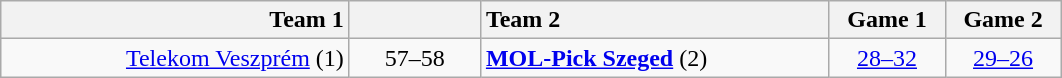<table class=wikitable style="text-align:center">
<tr>
<th style="width:225px; text-align:right;">Team 1</th>
<th style="width:80px;"></th>
<th style="width:225px; text-align:left;">Team 2</th>
<th style="width:70px;">Game 1</th>
<th style="width:70px;">Game 2</th>
</tr>
<tr>
<td align=right><a href='#'>Telekom Veszprém</a> (1)</td>
<td>57–58</td>
<td align=left><strong><a href='#'>MOL-Pick Szeged</a></strong> (2)</td>
<td><a href='#'>28–32</a></td>
<td><a href='#'>29–26</a></td>
</tr>
</table>
